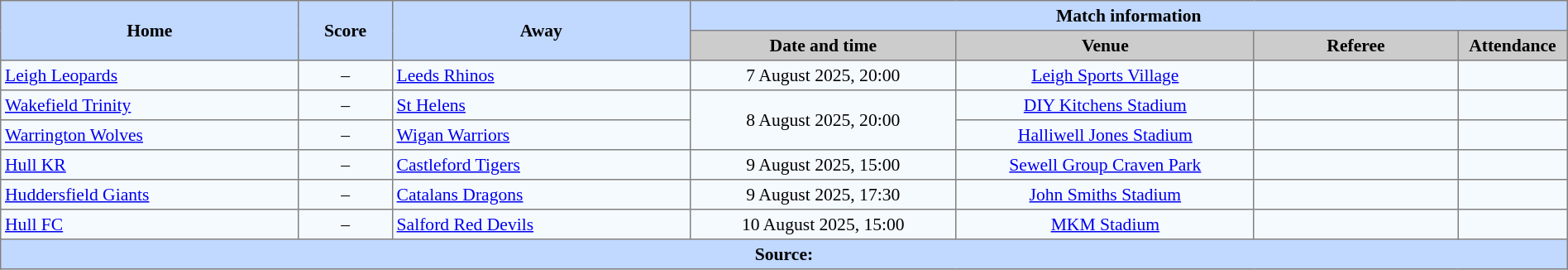<table border=1 style="border-collapse:collapse; font-size:90%; text-align:center;" cellpadding=3 cellspacing=0 width=100%>
<tr style="background:#C1D8ff;">
<th scope="col" rowspan=2 width=19%>Home</th>
<th scope="col" rowspan=2 width=6%>Score</th>
<th scope="col" rowspan=2 width=19%>Away</th>
<th colspan=4>Match information</th>
</tr>
<tr style="background:#CCCCCC;">
<th scope="col" width=17%>Date and time</th>
<th scope="col" width=19%>Venue</th>
<th scope="col" width=13%>Referee</th>
<th scope="col" width=7%>Attendance</th>
</tr>
<tr style="background:#F5FAFF;">
<td style="text-align:left;"> <a href='#'>Leigh Leopards</a></td>
<td>–</td>
<td style="text-align:left;"> <a href='#'>Leeds Rhinos</a></td>
<td>7 August 2025, 20:00</td>
<td><a href='#'>Leigh Sports Village</a></td>
<td></td>
<td></td>
</tr>
<tr style="background:#F5FAFF;">
<td style="text-align:left;"> <a href='#'>Wakefield Trinity</a></td>
<td>–</td>
<td style="text-align:left;"> <a href='#'>St Helens</a></td>
<td Rowspan=2>8 August 2025, 20:00</td>
<td><a href='#'>DIY Kitchens Stadium</a></td>
<td></td>
<td></td>
</tr>
<tr style="background:#F5FAFF;">
<td style="text-align:left;"> <a href='#'>Warrington Wolves</a></td>
<td>–</td>
<td style="text-align:left;"> <a href='#'>Wigan Warriors</a></td>
<td><a href='#'>Halliwell Jones Stadium</a></td>
<td></td>
<td></td>
</tr>
<tr style="background:#F5FAFF;">
<td style="text-align:left;"> <a href='#'>Hull KR</a></td>
<td>–</td>
<td style="text-align:left;"> <a href='#'>Castleford Tigers</a></td>
<td>9 August 2025, 15:00</td>
<td><a href='#'>Sewell Group Craven Park</a></td>
<td></td>
<td></td>
</tr>
<tr style="background:#F5FAFF;">
<td style="text-align:left;"> <a href='#'>Huddersfield Giants</a></td>
<td>–</td>
<td style="text-align:left;"> <a href='#'>Catalans Dragons</a></td>
<td>9 August 2025, 17:30</td>
<td><a href='#'>John Smiths Stadium</a></td>
<td></td>
<td></td>
</tr>
<tr style="background:#F5FAFF;">
<td style="text-align:left;"> <a href='#'>Hull FC</a></td>
<td>–</td>
<td style="text-align:left;"> <a href='#'>Salford Red Devils</a></td>
<td>10 August 2025, 15:00</td>
<td><a href='#'>MKM Stadium</a></td>
<td></td>
<td></td>
</tr>
<tr style="background:#c1d8ff;">
<th colspan=7>Source:</th>
</tr>
</table>
